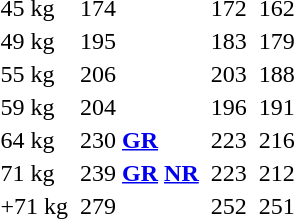<table>
<tr>
<td>45 kg<br></td>
<td></td>
<td>174</td>
<td></td>
<td>172</td>
<td></td>
<td>162</td>
</tr>
<tr>
<td>49 kg<br></td>
<td></td>
<td>195</td>
<td></td>
<td>183</td>
<td></td>
<td>179</td>
</tr>
<tr>
<td>55 kg<br></td>
<td></td>
<td>206</td>
<td></td>
<td>203</td>
<td></td>
<td>188</td>
</tr>
<tr>
<td>59 kg<br></td>
<td></td>
<td>204</td>
<td></td>
<td>196</td>
<td></td>
<td>191</td>
</tr>
<tr>
<td>64 kg<br></td>
<td></td>
<td>230 <strong><a href='#'>GR</a></strong></td>
<td></td>
<td>223</td>
<td></td>
<td>216</td>
</tr>
<tr>
<td>71 kg<br></td>
<td></td>
<td>239 <strong><a href='#'>GR</a></strong> <strong><a href='#'>NR</a></strong></td>
<td></td>
<td>223</td>
<td></td>
<td>212</td>
</tr>
<tr>
<td>+71 kg<br></td>
<td></td>
<td>279</td>
<td></td>
<td>252</td>
<td></td>
<td>251</td>
</tr>
</table>
